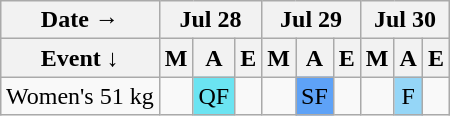<table class="wikitable" style="margin:0.5em auto;">
<tr>
<th>Date →</th>
<th colspan="3">Jul 28</th>
<th colspan="3">Jul 29</th>
<th colspan="3">Jul 30</th>
</tr>
<tr>
<th>Event  ↓</th>
<th>M</th>
<th>A</th>
<th>E</th>
<th>M</th>
<th>A</th>
<th>E</th>
<th>M</th>
<th>A</th>
<th>E</th>
</tr>
<tr>
<td class="event">Women's 51 kg</td>
<td></td>
<td bgcolor="#6be4f2" align=center>QF</td>
<td></td>
<td></td>
<td bgcolor="#5ea2f7" align=center>SF</td>
<td></td>
<td></td>
<td bgcolor="#95d6f7" align=center>F</td>
<td></td>
</tr>
</table>
